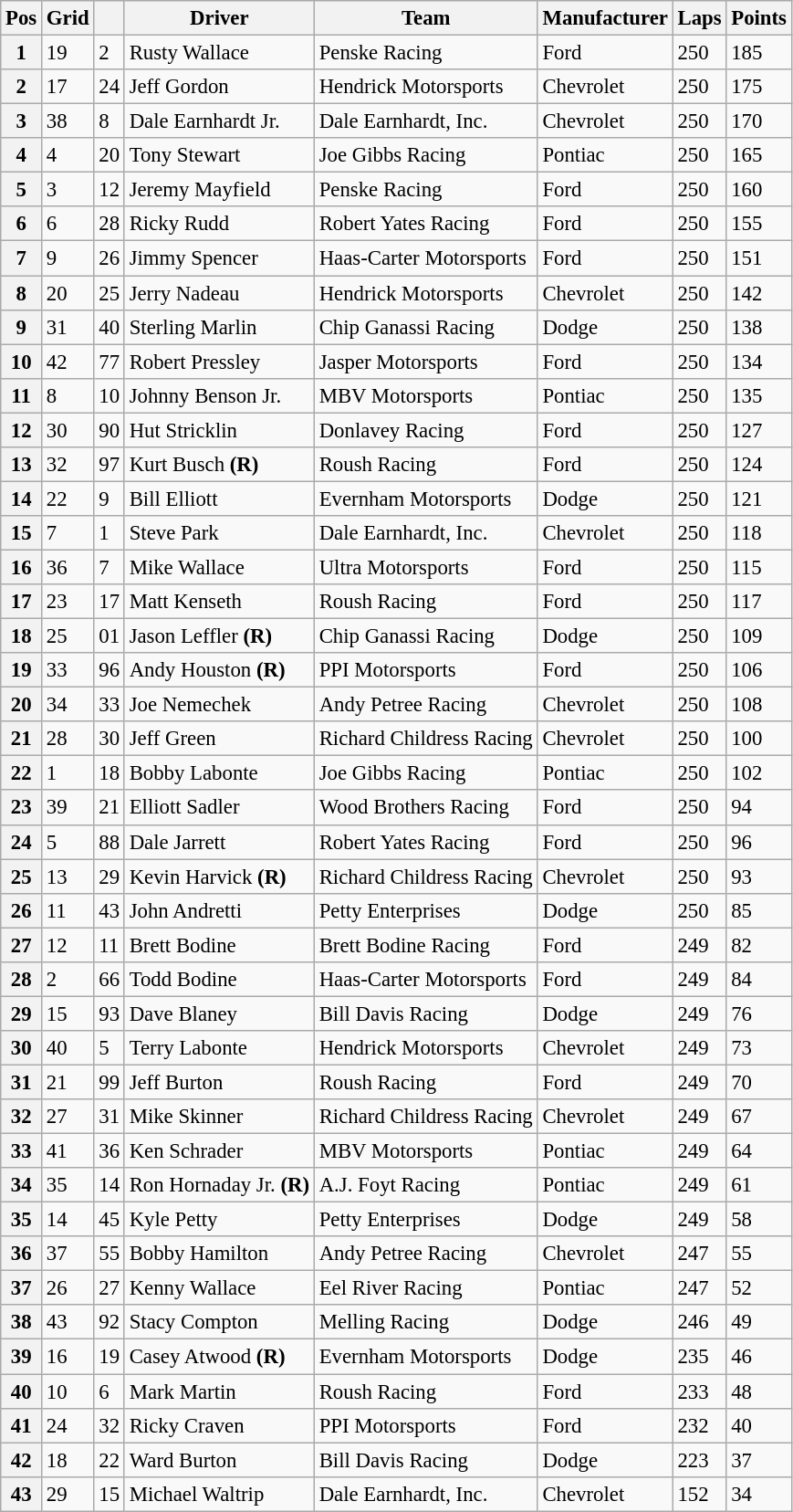<table class="wikitable" style="font-size:95%">
<tr>
<th>Pos</th>
<th>Grid</th>
<th></th>
<th>Driver</th>
<th>Team</th>
<th>Manufacturer</th>
<th>Laps</th>
<th>Points</th>
</tr>
<tr>
<th>1</th>
<td>19</td>
<td>2</td>
<td>Rusty Wallace</td>
<td>Penske Racing</td>
<td>Ford</td>
<td>250</td>
<td>185</td>
</tr>
<tr>
<th>2</th>
<td>17</td>
<td>24</td>
<td>Jeff Gordon</td>
<td>Hendrick Motorsports</td>
<td>Chevrolet</td>
<td>250</td>
<td>175</td>
</tr>
<tr>
<th>3</th>
<td>38</td>
<td>8</td>
<td>Dale Earnhardt Jr.</td>
<td>Dale Earnhardt, Inc.</td>
<td>Chevrolet</td>
<td>250</td>
<td>170</td>
</tr>
<tr>
<th>4</th>
<td>4</td>
<td>20</td>
<td>Tony Stewart</td>
<td>Joe Gibbs Racing</td>
<td>Pontiac</td>
<td>250</td>
<td>165</td>
</tr>
<tr>
<th>5</th>
<td>3</td>
<td>12</td>
<td>Jeremy Mayfield</td>
<td>Penske Racing</td>
<td>Ford</td>
<td>250</td>
<td>160</td>
</tr>
<tr>
<th>6</th>
<td>6</td>
<td>28</td>
<td>Ricky Rudd</td>
<td>Robert Yates Racing</td>
<td>Ford</td>
<td>250</td>
<td>155</td>
</tr>
<tr>
<th>7</th>
<td>9</td>
<td>26</td>
<td>Jimmy Spencer</td>
<td>Haas-Carter Motorsports</td>
<td>Ford</td>
<td>250</td>
<td>151</td>
</tr>
<tr>
<th>8</th>
<td>20</td>
<td>25</td>
<td>Jerry Nadeau</td>
<td>Hendrick Motorsports</td>
<td>Chevrolet</td>
<td>250</td>
<td>142</td>
</tr>
<tr>
<th>9</th>
<td>31</td>
<td>40</td>
<td>Sterling Marlin</td>
<td>Chip Ganassi Racing</td>
<td>Dodge</td>
<td>250</td>
<td>138</td>
</tr>
<tr>
<th>10</th>
<td>42</td>
<td>77</td>
<td>Robert Pressley</td>
<td>Jasper Motorsports</td>
<td>Ford</td>
<td>250</td>
<td>134</td>
</tr>
<tr>
<th>11</th>
<td>8</td>
<td>10</td>
<td>Johnny Benson Jr.</td>
<td>MBV Motorsports</td>
<td>Pontiac</td>
<td>250</td>
<td>135</td>
</tr>
<tr>
<th>12</th>
<td>30</td>
<td>90</td>
<td>Hut Stricklin</td>
<td>Donlavey Racing</td>
<td>Ford</td>
<td>250</td>
<td>127</td>
</tr>
<tr>
<th>13</th>
<td>32</td>
<td>97</td>
<td>Kurt Busch <strong>(R)</strong></td>
<td>Roush Racing</td>
<td>Ford</td>
<td>250</td>
<td>124</td>
</tr>
<tr>
<th>14</th>
<td>22</td>
<td>9</td>
<td>Bill Elliott</td>
<td>Evernham Motorsports</td>
<td>Dodge</td>
<td>250</td>
<td>121</td>
</tr>
<tr>
<th>15</th>
<td>7</td>
<td>1</td>
<td>Steve Park</td>
<td>Dale Earnhardt, Inc.</td>
<td>Chevrolet</td>
<td>250</td>
<td>118</td>
</tr>
<tr>
<th>16</th>
<td>36</td>
<td>7</td>
<td>Mike Wallace</td>
<td>Ultra Motorsports</td>
<td>Ford</td>
<td>250</td>
<td>115</td>
</tr>
<tr>
<th>17</th>
<td>23</td>
<td>17</td>
<td>Matt Kenseth</td>
<td>Roush Racing</td>
<td>Ford</td>
<td>250</td>
<td>117</td>
</tr>
<tr>
<th>18</th>
<td>25</td>
<td>01</td>
<td>Jason Leffler <strong>(R)</strong></td>
<td>Chip Ganassi Racing</td>
<td>Dodge</td>
<td>250</td>
<td>109</td>
</tr>
<tr>
<th>19</th>
<td>33</td>
<td>96</td>
<td>Andy Houston <strong>(R)</strong></td>
<td>PPI Motorsports</td>
<td>Ford</td>
<td>250</td>
<td>106</td>
</tr>
<tr>
<th>20</th>
<td>34</td>
<td>33</td>
<td>Joe Nemechek</td>
<td>Andy Petree Racing</td>
<td>Chevrolet</td>
<td>250</td>
<td>108</td>
</tr>
<tr>
<th>21</th>
<td>28</td>
<td>30</td>
<td>Jeff Green</td>
<td>Richard Childress Racing</td>
<td>Chevrolet</td>
<td>250</td>
<td>100</td>
</tr>
<tr>
<th>22</th>
<td>1</td>
<td>18</td>
<td>Bobby Labonte</td>
<td>Joe Gibbs Racing</td>
<td>Pontiac</td>
<td>250</td>
<td>102</td>
</tr>
<tr>
<th>23</th>
<td>39</td>
<td>21</td>
<td>Elliott Sadler</td>
<td>Wood Brothers Racing</td>
<td>Ford</td>
<td>250</td>
<td>94</td>
</tr>
<tr>
<th>24</th>
<td>5</td>
<td>88</td>
<td>Dale Jarrett</td>
<td>Robert Yates Racing</td>
<td>Ford</td>
<td>250</td>
<td>96</td>
</tr>
<tr>
<th>25</th>
<td>13</td>
<td>29</td>
<td>Kevin Harvick <strong>(R)</strong></td>
<td>Richard Childress Racing</td>
<td>Chevrolet</td>
<td>250</td>
<td>93</td>
</tr>
<tr>
<th>26</th>
<td>11</td>
<td>43</td>
<td>John Andretti</td>
<td>Petty Enterprises</td>
<td>Dodge</td>
<td>250</td>
<td>85</td>
</tr>
<tr>
<th>27</th>
<td>12</td>
<td>11</td>
<td>Brett Bodine</td>
<td>Brett Bodine Racing</td>
<td>Ford</td>
<td>249</td>
<td>82</td>
</tr>
<tr>
<th>28</th>
<td>2</td>
<td>66</td>
<td>Todd Bodine</td>
<td>Haas-Carter Motorsports</td>
<td>Ford</td>
<td>249</td>
<td>84</td>
</tr>
<tr>
<th>29</th>
<td>15</td>
<td>93</td>
<td>Dave Blaney</td>
<td>Bill Davis Racing</td>
<td>Dodge</td>
<td>249</td>
<td>76</td>
</tr>
<tr>
<th>30</th>
<td>40</td>
<td>5</td>
<td>Terry Labonte</td>
<td>Hendrick Motorsports</td>
<td>Chevrolet</td>
<td>249</td>
<td>73</td>
</tr>
<tr>
<th>31</th>
<td>21</td>
<td>99</td>
<td>Jeff Burton</td>
<td>Roush Racing</td>
<td>Ford</td>
<td>249</td>
<td>70</td>
</tr>
<tr>
<th>32</th>
<td>27</td>
<td>31</td>
<td>Mike Skinner</td>
<td>Richard Childress Racing</td>
<td>Chevrolet</td>
<td>249</td>
<td>67</td>
</tr>
<tr>
<th>33</th>
<td>41</td>
<td>36</td>
<td>Ken Schrader</td>
<td>MBV Motorsports</td>
<td>Pontiac</td>
<td>249</td>
<td>64</td>
</tr>
<tr>
<th>34</th>
<td>35</td>
<td>14</td>
<td>Ron Hornaday Jr. <strong>(R)</strong></td>
<td>A.J. Foyt Racing</td>
<td>Pontiac</td>
<td>249</td>
<td>61</td>
</tr>
<tr>
<th>35</th>
<td>14</td>
<td>45</td>
<td>Kyle Petty</td>
<td>Petty Enterprises</td>
<td>Dodge</td>
<td>249</td>
<td>58</td>
</tr>
<tr>
<th>36</th>
<td>37</td>
<td>55</td>
<td>Bobby Hamilton</td>
<td>Andy Petree Racing</td>
<td>Chevrolet</td>
<td>247</td>
<td>55</td>
</tr>
<tr>
<th>37</th>
<td>26</td>
<td>27</td>
<td>Kenny Wallace</td>
<td>Eel River Racing</td>
<td>Pontiac</td>
<td>247</td>
<td>52</td>
</tr>
<tr>
<th>38</th>
<td>43</td>
<td>92</td>
<td>Stacy Compton</td>
<td>Melling Racing</td>
<td>Dodge</td>
<td>246</td>
<td>49</td>
</tr>
<tr>
<th>39</th>
<td>16</td>
<td>19</td>
<td>Casey Atwood <strong>(R)</strong></td>
<td>Evernham Motorsports</td>
<td>Dodge</td>
<td>235</td>
<td>46</td>
</tr>
<tr>
<th>40</th>
<td>10</td>
<td>6</td>
<td>Mark Martin</td>
<td>Roush Racing</td>
<td>Ford</td>
<td>233</td>
<td>48</td>
</tr>
<tr>
<th>41</th>
<td>24</td>
<td>32</td>
<td>Ricky Craven</td>
<td>PPI Motorsports</td>
<td>Ford</td>
<td>232</td>
<td>40</td>
</tr>
<tr>
<th>42</th>
<td>18</td>
<td>22</td>
<td>Ward Burton</td>
<td>Bill Davis Racing</td>
<td>Dodge</td>
<td>223</td>
<td>37</td>
</tr>
<tr>
<th>43</th>
<td>29</td>
<td>15</td>
<td>Michael Waltrip</td>
<td>Dale Earnhardt, Inc.</td>
<td>Chevrolet</td>
<td>152</td>
<td>34</td>
</tr>
</table>
